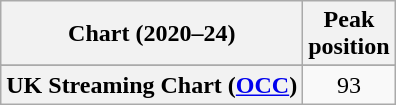<table class="wikitable plainrowheaders" style="text-align:center">
<tr>
<th scope="col">Chart (2020–24)</th>
<th scope="col">Peak<br>position</th>
</tr>
<tr>
</tr>
<tr>
</tr>
<tr>
<th scope="row">UK Streaming Chart (<a href='#'>OCC</a>)</th>
<td>93</td>
</tr>
</table>
